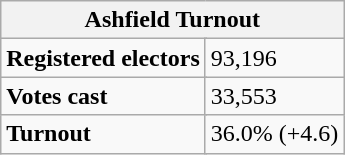<table class="wikitable" border="1">
<tr>
<th colspan="5">Ashfield Turnout</th>
</tr>
<tr>
<td colspan="2"><strong>Registered electors</strong></td>
<td colspan="3">93,196</td>
</tr>
<tr>
<td colspan="2"><strong>Votes cast</strong></td>
<td colspan="3">33,553</td>
</tr>
<tr>
<td colspan="2"><strong>Turnout</strong></td>
<td colspan="3">36.0% (+4.6)</td>
</tr>
</table>
